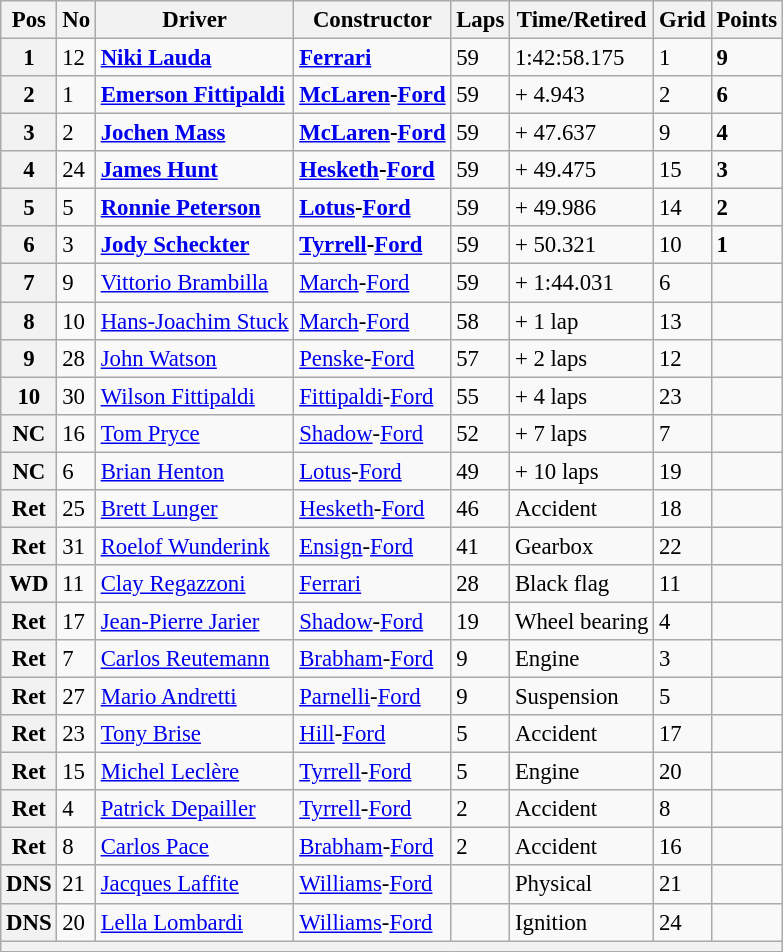<table class="wikitable" style="font-size: 95%;">
<tr>
<th>Pos</th>
<th>No</th>
<th>Driver</th>
<th>Constructor</th>
<th>Laps</th>
<th>Time/Retired</th>
<th>Grid</th>
<th>Points</th>
</tr>
<tr>
<th>1</th>
<td>12</td>
<td> <strong><a href='#'>Niki Lauda</a></strong></td>
<td><strong><a href='#'>Ferrari</a></strong></td>
<td>59</td>
<td>1:42:58.175</td>
<td>1</td>
<td><strong>9</strong></td>
</tr>
<tr>
<th>2</th>
<td>1</td>
<td> <strong><a href='#'>Emerson Fittipaldi</a></strong></td>
<td><strong><a href='#'>McLaren</a>-<a href='#'>Ford</a></strong></td>
<td>59</td>
<td>+ 4.943</td>
<td>2</td>
<td><strong>6</strong></td>
</tr>
<tr>
<th>3</th>
<td>2</td>
<td> <strong><a href='#'>Jochen Mass</a></strong></td>
<td><strong><a href='#'>McLaren</a>-<a href='#'>Ford</a></strong></td>
<td>59</td>
<td>+ 47.637</td>
<td>9</td>
<td><strong>4</strong></td>
</tr>
<tr>
<th>4</th>
<td>24</td>
<td> <strong><a href='#'>James Hunt</a></strong></td>
<td><strong><a href='#'>Hesketh</a>-<a href='#'>Ford</a></strong></td>
<td>59</td>
<td>+ 49.475</td>
<td>15</td>
<td><strong>3</strong></td>
</tr>
<tr>
<th>5</th>
<td>5</td>
<td> <strong><a href='#'>Ronnie Peterson</a></strong></td>
<td><strong><a href='#'>Lotus</a>-<a href='#'>Ford</a></strong></td>
<td>59</td>
<td>+ 49.986</td>
<td>14</td>
<td><strong>2</strong></td>
</tr>
<tr>
<th>6</th>
<td>3</td>
<td> <strong><a href='#'>Jody Scheckter</a></strong></td>
<td><strong><a href='#'>Tyrrell</a>-<a href='#'>Ford</a></strong></td>
<td>59</td>
<td>+ 50.321</td>
<td>10</td>
<td><strong>1</strong></td>
</tr>
<tr>
<th>7</th>
<td>9</td>
<td> <a href='#'>Vittorio Brambilla</a></td>
<td><a href='#'>March</a>-<a href='#'>Ford</a></td>
<td>59</td>
<td>+ 1:44.031</td>
<td>6</td>
<td> </td>
</tr>
<tr>
<th>8</th>
<td>10</td>
<td> <a href='#'>Hans-Joachim Stuck</a></td>
<td><a href='#'>March</a>-<a href='#'>Ford</a></td>
<td>58</td>
<td>+ 1 lap</td>
<td>13</td>
<td> </td>
</tr>
<tr>
<th>9</th>
<td>28</td>
<td> <a href='#'>John Watson</a></td>
<td><a href='#'>Penske</a>-<a href='#'>Ford</a></td>
<td>57</td>
<td>+ 2 laps</td>
<td>12</td>
<td> </td>
</tr>
<tr>
<th>10</th>
<td>30</td>
<td> <a href='#'>Wilson Fittipaldi</a></td>
<td><a href='#'>Fittipaldi</a>-<a href='#'>Ford</a></td>
<td>55</td>
<td>+ 4 laps</td>
<td>23</td>
<td> </td>
</tr>
<tr>
<th>NC</th>
<td>16</td>
<td> <a href='#'>Tom Pryce</a></td>
<td><a href='#'>Shadow</a>-<a href='#'>Ford</a></td>
<td>52</td>
<td>+ 7 laps</td>
<td>7</td>
<td> </td>
</tr>
<tr>
<th>NC</th>
<td>6</td>
<td> <a href='#'>Brian Henton</a></td>
<td><a href='#'>Lotus</a>-<a href='#'>Ford</a></td>
<td>49</td>
<td>+ 10 laps</td>
<td>19</td>
<td> </td>
</tr>
<tr>
<th>Ret</th>
<td>25</td>
<td> <a href='#'>Brett Lunger</a></td>
<td><a href='#'>Hesketh</a>-<a href='#'>Ford</a></td>
<td>46</td>
<td>Accident</td>
<td>18</td>
<td> </td>
</tr>
<tr>
<th>Ret</th>
<td>31</td>
<td> <a href='#'>Roelof Wunderink</a></td>
<td><a href='#'>Ensign</a>-<a href='#'>Ford</a></td>
<td>41</td>
<td>Gearbox</td>
<td>22</td>
<td> </td>
</tr>
<tr>
<th>WD</th>
<td>11</td>
<td> <a href='#'>Clay Regazzoni</a></td>
<td><a href='#'>Ferrari</a></td>
<td>28</td>
<td>Black flag</td>
<td>11</td>
<td> </td>
</tr>
<tr>
<th>Ret</th>
<td>17</td>
<td> <a href='#'>Jean-Pierre Jarier</a></td>
<td><a href='#'>Shadow</a>-<a href='#'>Ford</a></td>
<td>19</td>
<td>Wheel bearing</td>
<td>4</td>
<td> </td>
</tr>
<tr>
<th>Ret</th>
<td>7</td>
<td> <a href='#'>Carlos Reutemann</a></td>
<td><a href='#'>Brabham</a>-<a href='#'>Ford</a></td>
<td>9</td>
<td>Engine</td>
<td>3</td>
<td> </td>
</tr>
<tr>
<th>Ret</th>
<td>27</td>
<td> <a href='#'>Mario Andretti</a></td>
<td><a href='#'>Parnelli</a>-<a href='#'>Ford</a></td>
<td>9</td>
<td>Suspension</td>
<td>5</td>
<td> </td>
</tr>
<tr>
<th>Ret</th>
<td>23</td>
<td> <a href='#'>Tony Brise</a></td>
<td><a href='#'>Hill</a>-<a href='#'>Ford</a></td>
<td>5</td>
<td>Accident</td>
<td>17</td>
<td> </td>
</tr>
<tr>
<th>Ret</th>
<td>15</td>
<td> <a href='#'>Michel Leclère</a></td>
<td><a href='#'>Tyrrell</a>-<a href='#'>Ford</a></td>
<td>5</td>
<td>Engine</td>
<td>20</td>
<td> </td>
</tr>
<tr>
<th>Ret</th>
<td>4</td>
<td> <a href='#'>Patrick Depailler</a></td>
<td><a href='#'>Tyrrell</a>-<a href='#'>Ford</a></td>
<td>2</td>
<td>Accident</td>
<td>8</td>
<td> </td>
</tr>
<tr>
<th>Ret</th>
<td>8</td>
<td> <a href='#'>Carlos Pace</a></td>
<td><a href='#'>Brabham</a>-<a href='#'>Ford</a></td>
<td>2</td>
<td>Accident</td>
<td>16</td>
<td> </td>
</tr>
<tr>
<th>DNS</th>
<td>21</td>
<td> <a href='#'>Jacques Laffite</a></td>
<td><a href='#'>Williams</a>-<a href='#'>Ford</a></td>
<td></td>
<td>Physical</td>
<td>21</td>
<td></td>
</tr>
<tr>
<th>DNS</th>
<td>20</td>
<td> <a href='#'>Lella Lombardi</a></td>
<td><a href='#'>Williams</a>-<a href='#'>Ford</a></td>
<td></td>
<td>Ignition</td>
<td>24</td>
<td></td>
</tr>
<tr>
<th colspan="8"></th>
</tr>
</table>
